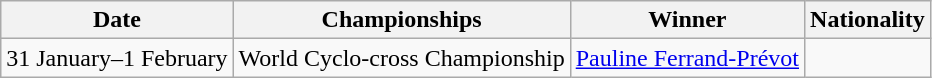<table class="wikitable sortable">
<tr>
<th>Date</th>
<th>Championships</th>
<th>Winner</th>
<th>Nationality</th>
</tr>
<tr>
<td>31 January–1 February</td>
<td> World Cyclo-cross Championship</td>
<td><a href='#'>Pauline Ferrand-Prévot</a></td>
<td></td>
</tr>
</table>
